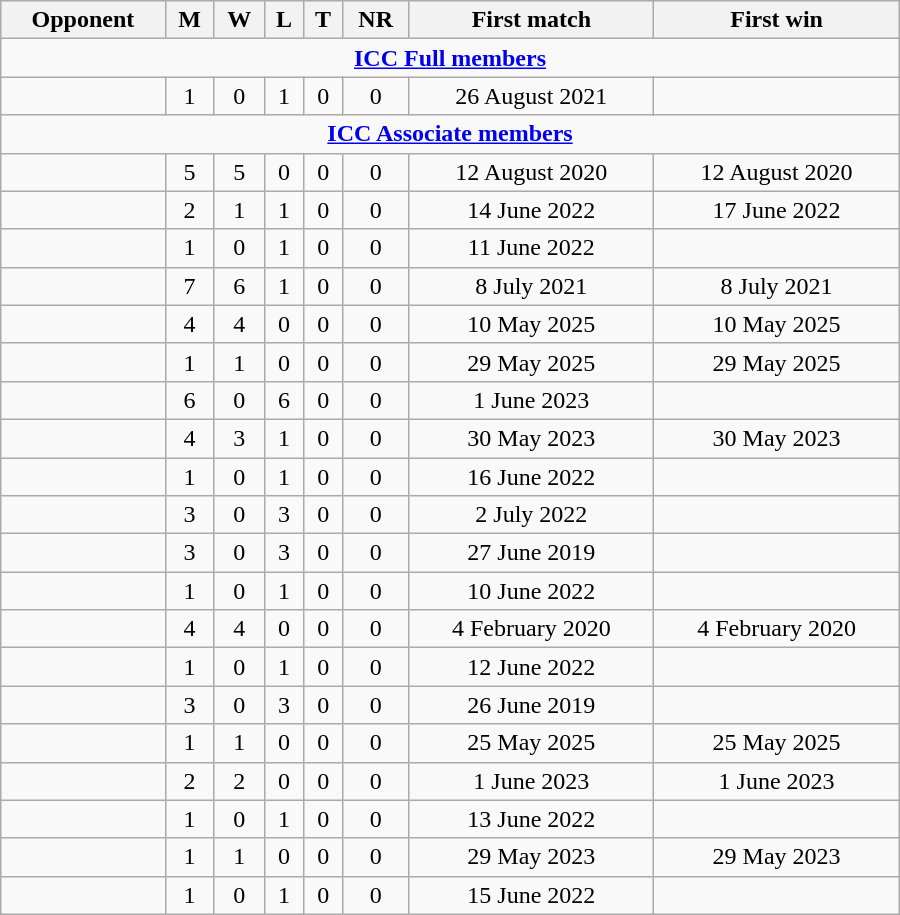<table class="wikitable" style="text-align: center; width: 600px;">
<tr>
<th>Opponent</th>
<th>M</th>
<th>W</th>
<th>L</th>
<th>T</th>
<th>NR</th>
<th>First match</th>
<th>First win</th>
</tr>
<tr>
<td colspan="8" style="text-align: center;"><strong><a href='#'>ICC Full members</a></strong></td>
</tr>
<tr>
<td align=left></td>
<td>1</td>
<td>0</td>
<td>1</td>
<td>0</td>
<td>0</td>
<td>26 August 2021</td>
<td></td>
</tr>
<tr>
<td colspan="8" style="text-align: center;"><strong><a href='#'>ICC Associate members</a></strong></td>
</tr>
<tr>
<td align=left></td>
<td>5</td>
<td>5</td>
<td>0</td>
<td>0</td>
<td>0</td>
<td>12 August 2020</td>
<td>12 August 2020</td>
</tr>
<tr>
<td align=left></td>
<td>2</td>
<td>1</td>
<td>1</td>
<td>0</td>
<td>0</td>
<td>14 June 2022</td>
<td>17 June 2022</td>
</tr>
<tr>
<td align=left></td>
<td>1</td>
<td>0</td>
<td>1</td>
<td>0</td>
<td>0</td>
<td>11 June 2022</td>
<td></td>
</tr>
<tr>
<td align=left></td>
<td>7</td>
<td>6</td>
<td>1</td>
<td>0</td>
<td>0</td>
<td>8 July 2021</td>
<td>8 July 2021</td>
</tr>
<tr>
<td align=left></td>
<td>4</td>
<td>4</td>
<td>0</td>
<td>0</td>
<td>0</td>
<td>10 May 2025</td>
<td>10 May 2025</td>
</tr>
<tr>
<td align=left></td>
<td>1</td>
<td>1</td>
<td>0</td>
<td>0</td>
<td>0</td>
<td>29 May 2025</td>
<td>29 May 2025</td>
</tr>
<tr>
<td align=left></td>
<td>6</td>
<td>0</td>
<td>6</td>
<td>0</td>
<td>0</td>
<td>1 June 2023</td>
<td></td>
</tr>
<tr>
<td align=left></td>
<td>4</td>
<td>3</td>
<td>1</td>
<td>0</td>
<td>0</td>
<td>30 May 2023</td>
<td>30 May 2023</td>
</tr>
<tr>
<td align=left></td>
<td>1</td>
<td>0</td>
<td>1</td>
<td>0</td>
<td>0</td>
<td>16 June 2022</td>
<td></td>
</tr>
<tr>
<td align=left></td>
<td>3</td>
<td>0</td>
<td>3</td>
<td>0</td>
<td>0</td>
<td>2 July 2022</td>
<td></td>
</tr>
<tr>
<td align=left></td>
<td>3</td>
<td>0</td>
<td>3</td>
<td>0</td>
<td>0</td>
<td>27 June 2019</td>
<td></td>
</tr>
<tr>
<td align=left></td>
<td>1</td>
<td>0</td>
<td>1</td>
<td>0</td>
<td>0</td>
<td>10 June 2022</td>
<td></td>
</tr>
<tr>
<td align=left></td>
<td>4</td>
<td>4</td>
<td>0</td>
<td>0</td>
<td>0</td>
<td>4 February 2020</td>
<td>4 February 2020</td>
</tr>
<tr>
<td align=left></td>
<td>1</td>
<td>0</td>
<td>1</td>
<td>0</td>
<td>0</td>
<td>12 June 2022</td>
<td></td>
</tr>
<tr>
<td align=left></td>
<td>3</td>
<td>0</td>
<td>3</td>
<td>0</td>
<td>0</td>
<td>26 June 2019</td>
<td></td>
</tr>
<tr>
<td align=left></td>
<td>1</td>
<td>1</td>
<td>0</td>
<td>0</td>
<td>0</td>
<td>25 May 2025</td>
<td>25 May 2025</td>
</tr>
<tr>
<td align=left></td>
<td>2</td>
<td>2</td>
<td>0</td>
<td>0</td>
<td>0</td>
<td>1 June 2023</td>
<td>1 June 2023</td>
</tr>
<tr>
<td align=left></td>
<td>1</td>
<td>0</td>
<td>1</td>
<td>0</td>
<td>0</td>
<td>13 June 2022</td>
<td></td>
</tr>
<tr>
<td align=left></td>
<td>1</td>
<td>1</td>
<td>0</td>
<td>0</td>
<td>0</td>
<td>29 May 2023</td>
<td>29 May 2023</td>
</tr>
<tr>
<td align=left></td>
<td>1</td>
<td>0</td>
<td>1</td>
<td>0</td>
<td>0</td>
<td>15 June 2022</td>
<td></td>
</tr>
</table>
